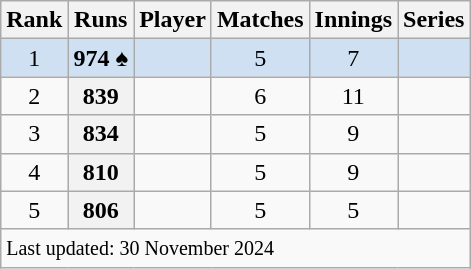<table class="wikitable plainrowheaders sortable">
<tr>
<th scope=col>Rank</th>
<th scope=col>Runs</th>
<th scope=col>Player</th>
<th scope=col>Matches</th>
<th scope=col>Innings</th>
<th scope=col>Series</th>
</tr>
<tr bgcolor=#cee0f2>
<td align=center>1</td>
<th scope=row style="background:#cee0f2; text-align:center;">974 ♠</th>
<td></td>
<td align=center>5</td>
<td align=center>7</td>
<td></td>
</tr>
<tr>
<td align=center>2</td>
<th scope=row style=text-align:center;>839</th>
<td></td>
<td align=center>6</td>
<td align=center>11</td>
<td></td>
</tr>
<tr>
<td align=center>3</td>
<th scope=row style=text-align:center;>834</th>
<td></td>
<td align=center>5</td>
<td align=center>9</td>
<td></td>
</tr>
<tr>
<td align=center>4</td>
<th scope=row style=text-align:center;>810</th>
<td></td>
<td align=center>5</td>
<td align=center>9</td>
<td></td>
</tr>
<tr>
<td align=center>5</td>
<th scope=row style=text-align:center;>806</th>
<td></td>
<td align=center>5</td>
<td align=center>5</td>
<td></td>
</tr>
<tr class=sortbottom>
<td colspan=6><small>Last updated: 30 November 2024</small></td>
</tr>
</table>
